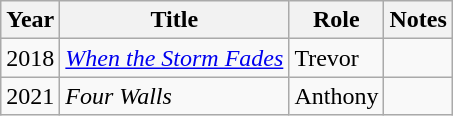<table class="wikitable sortable">
<tr>
<th>Year</th>
<th>Title</th>
<th>Role</th>
<th class="unsortable">Notes</th>
</tr>
<tr>
<td>2018</td>
<td><em><a href='#'>When the Storm Fades</a></em></td>
<td>Trevor</td>
<td></td>
</tr>
<tr>
<td>2021</td>
<td><em>Four Walls</em></td>
<td>Anthony</td>
<td></td>
</tr>
</table>
